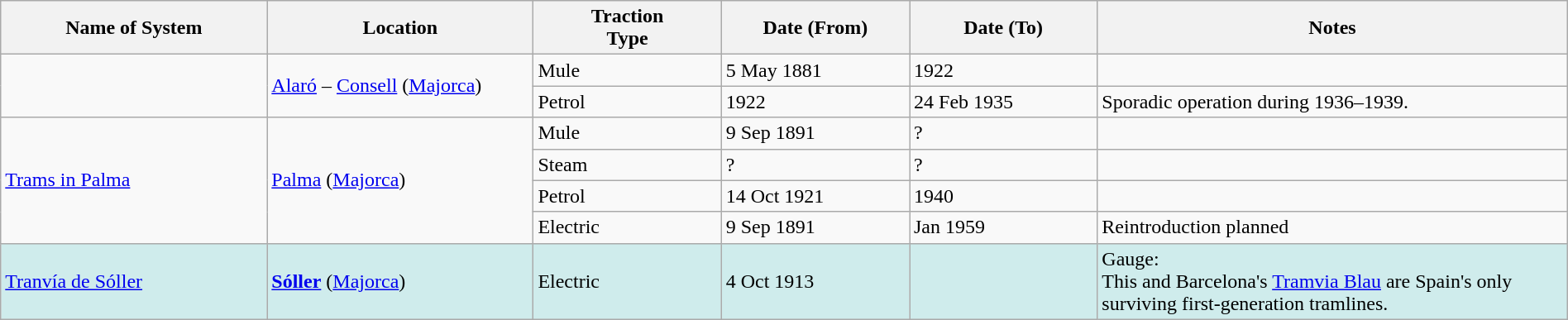<table class="wikitable" style="width:100%;">
<tr>
<th style="width:17%;">Name of System</th>
<th style="width:17%;">Location</th>
<th style="width:12%;">Traction<br>Type</th>
<th style="width:12%;">Date (From)</th>
<th style="width:12%;">Date (To)</th>
<th style="width:30%;">Notes</th>
</tr>
<tr>
<td rowspan="2"> </td>
<td rowspan="2"><a href='#'>Alaró</a> – <a href='#'>Consell</a> (<a href='#'>Majorca</a>)</td>
<td>Mule</td>
<td>5 May 1881</td>
<td>1922</td>
<td> </td>
</tr>
<tr>
<td>Petrol</td>
<td>1922</td>
<td>24 Feb 1935</td>
<td>Sporadic operation during 1936–1939.</td>
</tr>
<tr>
<td rowspan="4"><a href='#'>Trams in Palma</a></td>
<td rowspan="4"><a href='#'>Palma</a> (<a href='#'>Majorca</a>)</td>
<td>Mule</td>
<td>9 Sep 1891</td>
<td>?</td>
<td> </td>
</tr>
<tr>
<td>Steam</td>
<td>?</td>
<td>?</td>
<td> </td>
</tr>
<tr>
<td>Petrol</td>
<td>14 Oct 1921</td>
<td>1940</td>
<td> </td>
</tr>
<tr>
<td>Electric</td>
<td>9 Sep 1891</td>
<td>Jan 1959</td>
<td>Reintroduction planned</td>
</tr>
<tr style="background:#CFECEC">
<td><a href='#'>Tranvía de Sóller</a></td>
<td><strong><a href='#'>Sóller</a></strong> (<a href='#'>Majorca</a>)</td>
<td>Electric</td>
<td>4 Oct 1913</td>
<td> </td>
<td>Gauge: <br>This and Barcelona's <a href='#'>Tramvia Blau</a> are Spain's only surviving first-generation tramlines.</td>
</tr>
</table>
